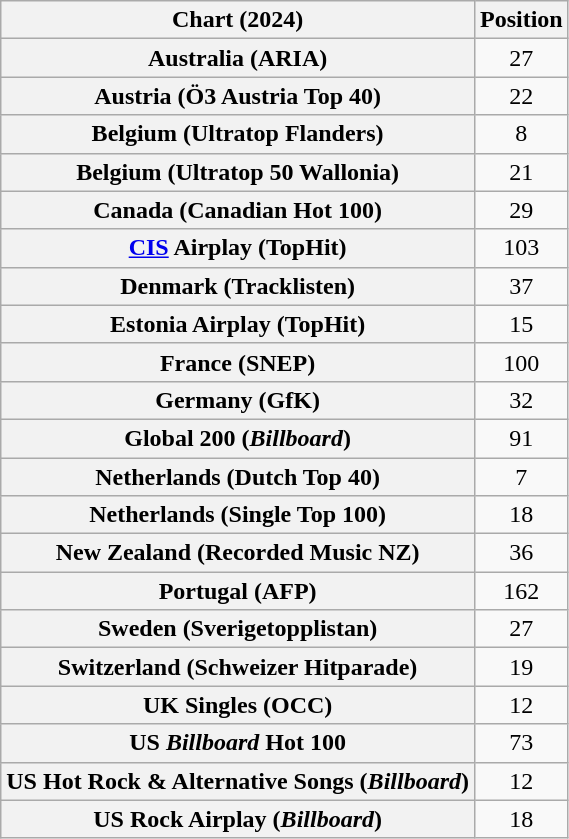<table class="wikitable sortable plainrowheaders" style="text-align:center">
<tr>
<th scope="col">Chart (2024)</th>
<th scope="col">Position</th>
</tr>
<tr>
<th scope="row">Australia (ARIA)</th>
<td>27</td>
</tr>
<tr>
<th scope="row">Austria (Ö3 Austria Top 40)</th>
<td>22</td>
</tr>
<tr>
<th scope="row">Belgium (Ultratop Flanders)</th>
<td>8</td>
</tr>
<tr>
<th scope="row">Belgium (Ultratop 50 Wallonia)</th>
<td>21</td>
</tr>
<tr>
<th scope="row">Canada (Canadian Hot 100)</th>
<td>29</td>
</tr>
<tr>
<th scope="row"><a href='#'>CIS</a> Airplay (TopHit)</th>
<td>103</td>
</tr>
<tr>
<th scope="row">Denmark (Tracklisten)</th>
<td>37</td>
</tr>
<tr>
<th scope="row">Estonia Airplay (TopHit)</th>
<td>15</td>
</tr>
<tr>
<th scope="row">France (SNEP)</th>
<td>100</td>
</tr>
<tr>
<th scope="row">Germany (GfK)</th>
<td>32</td>
</tr>
<tr>
<th scope="row">Global 200 (<em>Billboard</em>)</th>
<td>91</td>
</tr>
<tr>
<th scope="row">Netherlands (Dutch Top 40)</th>
<td>7</td>
</tr>
<tr>
<th scope="row">Netherlands (Single Top 100)</th>
<td>18</td>
</tr>
<tr>
<th scope="row">New Zealand (Recorded Music NZ)</th>
<td>36</td>
</tr>
<tr>
<th scope="row">Portugal (AFP)</th>
<td>162</td>
</tr>
<tr>
<th scope="row">Sweden (Sverigetopplistan)</th>
<td>27</td>
</tr>
<tr>
<th scope="row">Switzerland (Schweizer Hitparade)</th>
<td>19</td>
</tr>
<tr>
<th scope="row">UK Singles (OCC)</th>
<td>12</td>
</tr>
<tr>
<th scope="row">US <em>Billboard</em> Hot 100</th>
<td>73</td>
</tr>
<tr>
<th scope="row">US Hot Rock & Alternative Songs (<em>Billboard</em>)</th>
<td>12</td>
</tr>
<tr>
<th scope="row">US Rock Airplay (<em>Billboard</em>)</th>
<td>18</td>
</tr>
</table>
